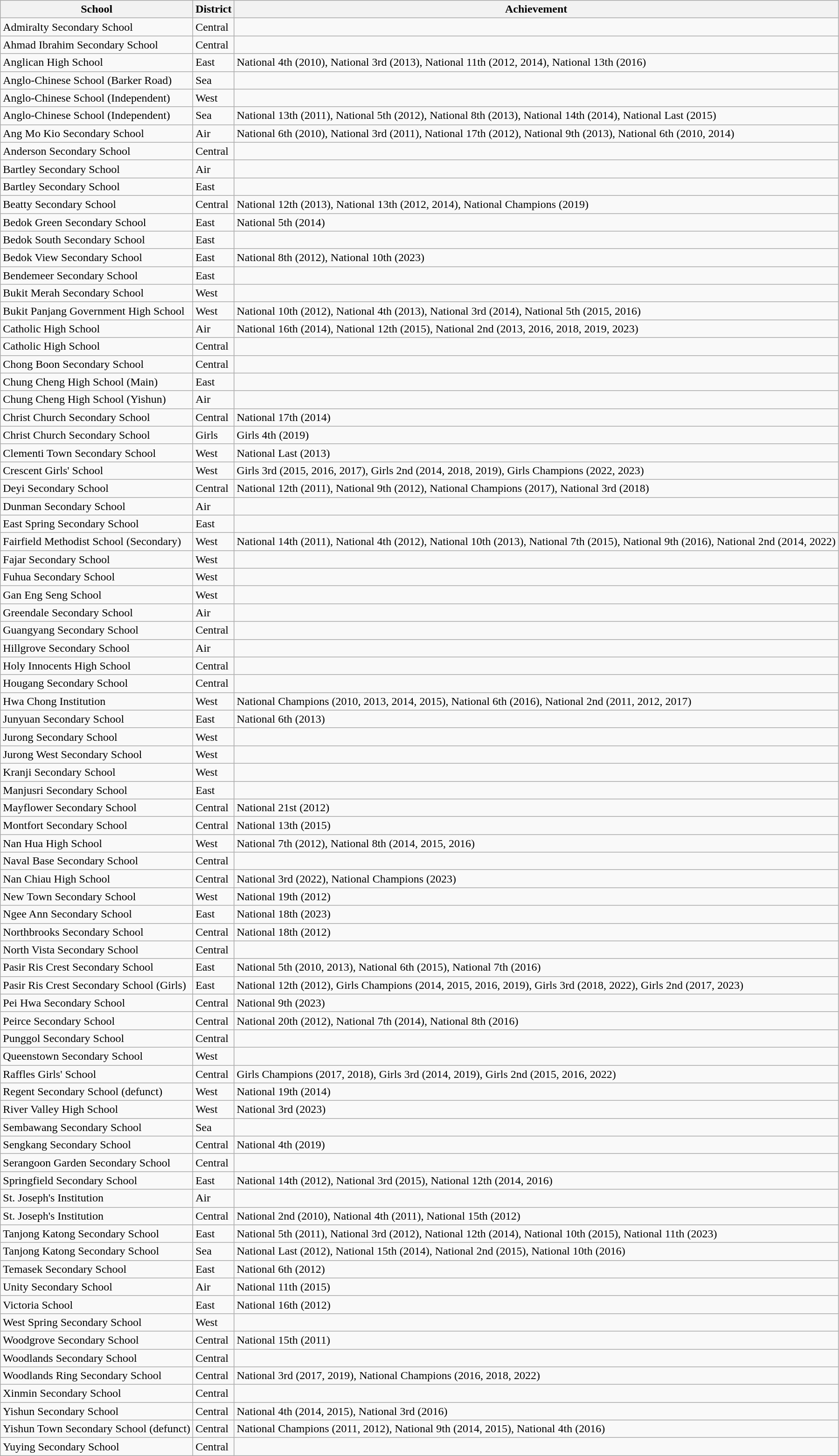<table class="wikitable">
<tr>
<th>School</th>
<th>District</th>
<th>Achievement</th>
</tr>
<tr>
<td>Admiralty Secondary School</td>
<td>Central</td>
<td></td>
</tr>
<tr>
<td>Ahmad Ibrahim Secondary School</td>
<td>Central</td>
<td></td>
</tr>
<tr>
<td>Anglican High School</td>
<td>East</td>
<td>National 4th (2010), National 3rd (2013), National 11th (2012, 2014), National 13th (2016)</td>
</tr>
<tr>
<td>Anglo-Chinese School (Barker Road)</td>
<td>Sea</td>
<td></td>
</tr>
<tr>
<td>Anglo-Chinese School (Independent)</td>
<td>West</td>
<td></td>
</tr>
<tr>
<td>Anglo-Chinese School (Independent)</td>
<td>Sea</td>
<td>National 13th (2011), National 5th (2012), National 8th (2013), National 14th (2014), National Last (2015)</td>
</tr>
<tr>
<td>Ang Mo Kio Secondary School</td>
<td>Air</td>
<td>National 6th (2010), National 3rd (2011), National 17th (2012), National 9th (2013), National 6th (2010, 2014)</td>
</tr>
<tr>
<td>Anderson Secondary School</td>
<td>Central</td>
<td></td>
</tr>
<tr>
<td>Bartley Secondary School</td>
<td>Air</td>
<td></td>
</tr>
<tr>
<td>Bartley Secondary School</td>
<td>East</td>
<td></td>
</tr>
<tr>
<td>Beatty Secondary School</td>
<td>Central</td>
<td>National 12th (2013), National 13th (2012, 2014), National Champions (2019)</td>
</tr>
<tr>
<td>Bedok Green Secondary School</td>
<td>East</td>
<td>National 5th (2014)</td>
</tr>
<tr>
<td>Bedok South Secondary School</td>
<td>East</td>
<td></td>
</tr>
<tr>
<td>Bedok View Secondary School</td>
<td>East</td>
<td>National 8th (2012), National 10th (2023)</td>
</tr>
<tr>
<td>Bendemeer Secondary School</td>
<td>East</td>
<td></td>
</tr>
<tr>
<td>Bukit Merah Secondary School</td>
<td>West</td>
<td></td>
</tr>
<tr>
<td>Bukit Panjang Government High School</td>
<td>West</td>
<td>National 10th (2012), National 4th (2013), National 3rd (2014), National 5th (2015, 2016)</td>
</tr>
<tr>
<td>Catholic High School</td>
<td>Air</td>
<td>National 16th (2014), National 12th (2015), National 2nd (2013, 2016, 2018, 2019, 2023)</td>
</tr>
<tr>
<td>Catholic High School</td>
<td>Central</td>
<td></td>
</tr>
<tr>
<td>Chong Boon Secondary School</td>
<td>Central</td>
<td></td>
</tr>
<tr>
<td>Chung Cheng High School (Main)</td>
<td>East</td>
<td></td>
</tr>
<tr>
<td>Chung Cheng High School (Yishun)</td>
<td>Air</td>
<td></td>
</tr>
<tr>
<td>Christ Church Secondary School</td>
<td>Central</td>
<td>National 17th (2014)</td>
</tr>
<tr>
<td>Christ Church Secondary School</td>
<td>Girls</td>
<td>Girls 4th (2019)</td>
</tr>
<tr>
<td>Clementi Town Secondary School</td>
<td>West</td>
<td>National Last (2013)</td>
</tr>
<tr>
<td>Crescent Girls' School</td>
<td>West</td>
<td>Girls 3rd (2015, 2016, 2017), Girls 2nd (2014, 2018, 2019), Girls Champions (2022, 2023)</td>
</tr>
<tr>
<td>Deyi Secondary School</td>
<td>Central</td>
<td>National 12th (2011), National 9th (2012), National Champions (2017), National 3rd (2018)</td>
</tr>
<tr>
<td>Dunman Secondary School</td>
<td>Air</td>
<td></td>
</tr>
<tr>
<td>East Spring Secondary School</td>
<td>East</td>
<td></td>
</tr>
<tr>
<td>Fairfield Methodist School (Secondary)</td>
<td>West</td>
<td>National 14th (2011), National 4th (2012), National 10th (2013), National 7th (2015), National 9th (2016), National 2nd (2014, 2022)</td>
</tr>
<tr>
<td>Fajar Secondary School</td>
<td>West</td>
<td></td>
</tr>
<tr>
<td>Fuhua Secondary School</td>
<td>West</td>
<td></td>
</tr>
<tr National 7th(2023)>
<td>Gan Eng Seng School</td>
<td>West</td>
<td></td>
</tr>
<tr>
<td>Greendale Secondary School</td>
<td>Air</td>
<td></td>
</tr>
<tr>
<td>Guangyang Secondary School</td>
<td>Central</td>
<td></td>
</tr>
<tr>
<td>Hillgrove Secondary School</td>
<td>Air</td>
<td></td>
</tr>
<tr>
<td>Holy Innocents High School</td>
<td>Central</td>
<td></td>
</tr>
<tr>
<td>Hougang Secondary School</td>
<td>Central</td>
<td></td>
</tr>
<tr>
<td>Hwa Chong Institution</td>
<td>West</td>
<td>National Champions (2010, 2013, 2014, 2015), National 6th (2016), National 2nd (2011, 2012, 2017)</td>
</tr>
<tr>
<td>Junyuan Secondary School</td>
<td>East</td>
<td>National 6th (2013)</td>
</tr>
<tr>
<td>Jurong Secondary School</td>
<td>West</td>
<td></td>
</tr>
<tr>
<td>Jurong West Secondary School</td>
<td>West</td>
<td></td>
</tr>
<tr>
<td>Kranji Secondary School</td>
<td>West</td>
<td></td>
</tr>
<tr>
<td>Manjusri Secondary School</td>
<td>East</td>
<td></td>
</tr>
<tr>
<td>Mayflower Secondary School</td>
<td>Central</td>
<td>National 21st (2012)</td>
</tr>
<tr>
<td>Montfort Secondary School</td>
<td>Central</td>
<td>National 13th (2015)</td>
</tr>
<tr>
<td>Nan Hua High School</td>
<td>West</td>
<td>National 7th (2012), National 8th (2014, 2015, 2016)</td>
</tr>
<tr>
<td>Naval Base Secondary School</td>
<td>Central</td>
<td></td>
</tr>
<tr>
<td>Nan Chiau High School</td>
<td>Central</td>
<td>National 3rd (2022), National Champions (2023)</td>
</tr>
<tr>
<td>New Town Secondary School</td>
<td>West</td>
<td>National 19th (2012)</td>
</tr>
<tr>
<td>Ngee Ann Secondary School</td>
<td>East</td>
<td>National 18th (2023)</td>
</tr>
<tr>
<td>Northbrooks Secondary School</td>
<td>Central</td>
<td>National 18th (2012)</td>
</tr>
<tr>
<td>North Vista Secondary School</td>
<td>Central</td>
<td></td>
</tr>
<tr>
<td>Pasir Ris Crest Secondary School</td>
<td>East</td>
<td>National 5th (2010, 2013), National 6th (2015), National 7th (2016)</td>
</tr>
<tr>
<td>Pasir Ris Crest Secondary School (Girls)</td>
<td>East</td>
<td>National 12th (2012), Girls Champions (2014, 2015, 2016, 2019), Girls 3rd (2018, 2022), Girls 2nd (2017, 2023)</td>
</tr>
<tr>
<td>Pei Hwa Secondary School</td>
<td>Central</td>
<td>National 9th (2023)</td>
</tr>
<tr>
<td>Peirce Secondary School</td>
<td>Central</td>
<td>National 20th (2012), National 7th (2014), National 8th (2016)</td>
</tr>
<tr>
<td>Punggol Secondary School</td>
<td>Central</td>
<td></td>
</tr>
<tr>
<td>Queenstown Secondary School</td>
<td>West</td>
<td></td>
</tr>
<tr>
<td>Raffles Girls' School</td>
<td>Central</td>
<td>Girls Champions (2017, 2018), Girls 3rd (2014, 2019), Girls 2nd (2015, 2016, 2022)</td>
</tr>
<tr>
<td>Regent Secondary School (defunct)</td>
<td>West</td>
<td>National 19th (2014)</td>
</tr>
<tr>
<td>River Valley High School</td>
<td>West</td>
<td>National 3rd (2023)</td>
</tr>
<tr>
<td>Sembawang Secondary School</td>
<td>Sea</td>
<td></td>
</tr>
<tr>
<td>Sengkang Secondary School</td>
<td>Central</td>
<td>National 4th (2019)</td>
</tr>
<tr>
<td>Serangoon Garden Secondary School</td>
<td>Central</td>
<td></td>
</tr>
<tr>
<td>Springfield Secondary School</td>
<td>East</td>
<td>National 14th (2012), National 3rd (2015), National 12th (2014, 2016)</td>
</tr>
<tr>
<td>St. Joseph's Institution</td>
<td>Air</td>
<td></td>
</tr>
<tr>
<td>St. Joseph's Institution</td>
<td>Central</td>
<td>National 2nd (2010), National 4th (2011), National 15th (2012)</td>
</tr>
<tr>
<td>Tanjong Katong Secondary School</td>
<td>East</td>
<td>National 5th (2011), National 3rd (2012), National 12th (2014), National 10th (2015), National 11th (2023)</td>
</tr>
<tr>
<td>Tanjong Katong Secondary School</td>
<td>Sea</td>
<td>National Last (2012), National 15th (2014), National 2nd (2015), National 10th (2016)</td>
</tr>
<tr>
<td>Temasek Secondary School</td>
<td>East</td>
<td>National 6th (2012)</td>
</tr>
<tr>
<td>Unity Secondary School</td>
<td>Air</td>
<td>National 11th (2015)</td>
</tr>
<tr>
<td>Victoria School</td>
<td>East</td>
<td>National 16th (2012)</td>
</tr>
<tr>
<td>West Spring Secondary School</td>
<td>West</td>
<td></td>
</tr>
<tr>
<td>Woodgrove Secondary School</td>
<td>Central</td>
<td>National 15th (2011)</td>
</tr>
<tr>
<td>Woodlands Secondary School</td>
<td>Central</td>
<td></td>
</tr>
<tr>
<td>Woodlands Ring Secondary School</td>
<td>Central</td>
<td>National 3rd (2017, 2019), National Champions (2016, 2018, 2022)</td>
</tr>
<tr>
<td>Xinmin Secondary School</td>
<td>Central</td>
<td></td>
</tr>
<tr>
<td>Yishun Secondary School</td>
<td>Central</td>
<td>National 4th (2014, 2015), National 3rd (2016)</td>
</tr>
<tr>
<td>Yishun Town Secondary School (defunct)</td>
<td>Central</td>
<td>National Champions (2011, 2012),  National 9th (2014, 2015), National 4th (2016)</td>
</tr>
<tr>
<td>Yuying Secondary School</td>
<td>Central</td>
<td></td>
</tr>
</table>
